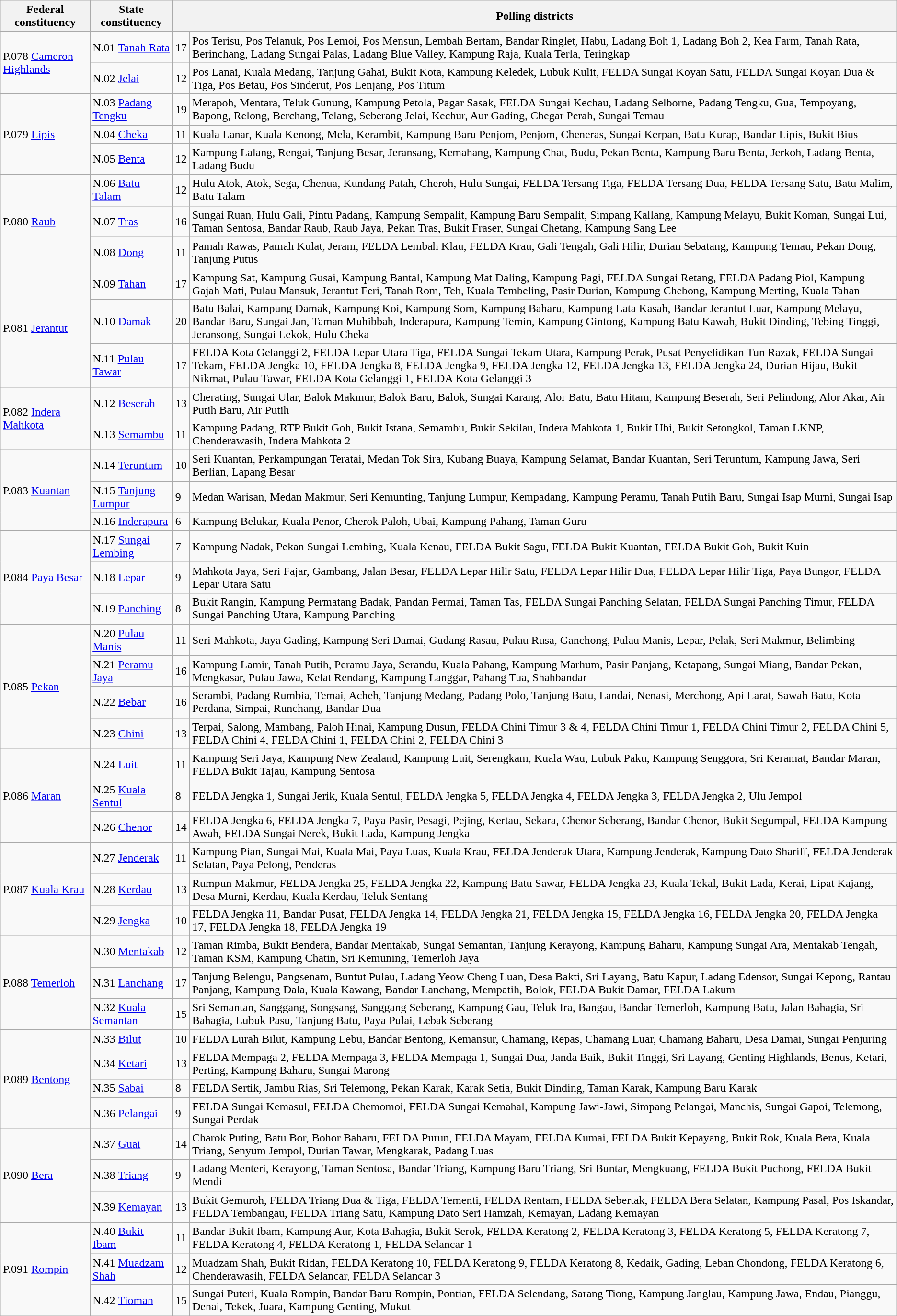<table class="wikitable sortable">
<tr>
<th>Federal constituency</th>
<th>State constituency</th>
<th colspan=2>Polling districts</th>
</tr>
<tr>
<td rowspan=2>P.078 <a href='#'>Cameron Highlands</a></td>
<td>N.01 <a href='#'>Tanah Rata</a></td>
<td>17</td>
<td>Pos Terisu, Pos Telanuk, Pos Lemoi, Pos Mensun, Lembah Bertam, Bandar Ringlet, Habu, Ladang Boh 1, Ladang Boh 2, Kea Farm, Tanah Rata, Berinchang, Ladang Sungai Palas, Ladang Blue Valley, Kampung Raja, Kuala Terla, Teringkap</td>
</tr>
<tr>
<td>N.02 <a href='#'>Jelai</a></td>
<td>12</td>
<td>Pos Lanai, Kuala Medang, Tanjung Gahai, Bukit Kota, Kampung Keledek, Lubuk Kulit, FELDA Sungai Koyan Satu, FELDA Sungai Koyan Dua & Tiga, Pos Betau, Pos Sinderut, Pos Lenjang, Pos Titum</td>
</tr>
<tr>
<td rowspan=3>P.079 <a href='#'>Lipis</a></td>
<td>N.03 <a href='#'>Padang Tengku</a></td>
<td>19</td>
<td>Merapoh, Mentara, Teluk Gunung, Kampung Petola, Pagar Sasak, FELDA Sungai Kechau, Ladang Selborne, Padang Tengku, Gua, Tempoyang, Bapong, Relong, Berchang, Telang, Seberang Jelai, Kechur, Aur Gading, Chegar Perah, Sungai Temau</td>
</tr>
<tr>
<td>N.04 <a href='#'>Cheka</a></td>
<td>11</td>
<td>Kuala Lanar, Kuala Kenong, Mela, Kerambit, Kampung Baru Penjom, Penjom, Cheneras, Sungai Kerpan, Batu Kurap, Bandar Lipis, Bukit Bius</td>
</tr>
<tr>
<td>N.05 <a href='#'>Benta</a></td>
<td>12</td>
<td>Kampung Lalang, Rengai, Tanjung Besar, Jeransang, Kemahang, Kampung Chat, Budu, Pekan Benta, Kampung Baru Benta, Jerkoh, Ladang Benta, Ladang Budu</td>
</tr>
<tr>
<td rowspan=3>P.080 <a href='#'>Raub</a></td>
<td>N.06 <a href='#'>Batu Talam</a></td>
<td>12</td>
<td>Hulu Atok, Atok, Sega, Chenua, Kundang Patah, Cheroh, Hulu Sungai, FELDA Tersang Tiga, FELDA Tersang Dua, FELDA Tersang Satu, Batu Malim, Batu Talam</td>
</tr>
<tr>
<td>N.07 <a href='#'>Tras</a></td>
<td>16</td>
<td>Sungai Ruan, Hulu Gali, Pintu Padang, Kampung Sempalit, Kampung Baru Sempalit, Simpang Kallang, Kampung Melayu, Bukit Koman, Sungai Lui, Taman Sentosa, Bandar Raub, Raub Jaya, Pekan Tras, Bukit Fraser, Sungai Chetang, Kampung Sang Lee</td>
</tr>
<tr>
<td>N.08 <a href='#'>Dong</a></td>
<td>11</td>
<td>Pamah Rawas, Pamah Kulat, Jeram, FELDA Lembah Klau, FELDA Krau, Gali Tengah, Gali Hilir, Durian Sebatang, Kampung Temau, Pekan Dong, Tanjung Putus</td>
</tr>
<tr>
<td rowspan=3>P.081 <a href='#'>Jerantut</a></td>
<td>N.09 <a href='#'>Tahan</a></td>
<td>17</td>
<td>Kampung Sat, Kampung Gusai, Kampung Bantal, Kampung Mat Daling, Kampung Pagi, FELDA Sungai Retang, FELDA Padang Piol, Kampung Gajah Mati, Pulau Mansuk, Jerantut Feri, Tanah Rom, Teh, Kuala Tembeling, Pasir Durian, Kampung Chebong, Kampung Merting, Kuala Tahan</td>
</tr>
<tr>
<td>N.10 <a href='#'>Damak</a></td>
<td>20</td>
<td>Batu Balai, Kampung Damak, Kampung Koi, Kampung Som, Kampung Baharu, Kampung Lata Kasah, Bandar Jerantut Luar, Kampung Melayu, Bandar Baru, Sungai Jan, Taman Muhibbah, Inderapura, Kampung Temin, Kampung Gintong, Kampung Batu Kawah, Bukit Dinding, Tebing Tinggi, Jeransong, Sungai Lekok, Hulu Cheka</td>
</tr>
<tr>
<td>N.11 <a href='#'>Pulau Tawar</a></td>
<td>17</td>
<td>FELDA Kota Gelanggi 2, FELDA Lepar Utara Tiga, FELDA Sungai Tekam Utara, Kampung Perak, Pusat Penyelidikan Tun Razak, FELDA Sungai Tekam, FELDA Jengka 10, FELDA Jengka 8, FELDA Jengka 9, FELDA Jengka 12, FELDA Jengka 13, FELDA Jengka 24, Durian Hijau, Bukit Nikmat, Pulau Tawar, FELDA Kota Gelanggi 1, FELDA Kota Gelanggi 3</td>
</tr>
<tr>
<td rowspan=2>P.082 <a href='#'>Indera Mahkota</a></td>
<td>N.12 <a href='#'>Beserah</a></td>
<td>13</td>
<td>Cherating, Sungai Ular, Balok Makmur, Balok Baru, Balok, Sungai Karang, Alor Batu, Batu Hitam, Kampung Beserah, Seri Pelindong, Alor Akar, Air Putih Baru, Air Putih</td>
</tr>
<tr>
<td>N.13 <a href='#'>Semambu</a></td>
<td>11</td>
<td>Kampung Padang, RTP Bukit Goh, Bukit Istana, Semambu, Bukit Sekilau, Indera Mahkota 1, Bukit Ubi, Bukit Setongkol, Taman LKNP, Chenderawasih, Indera Mahkota 2</td>
</tr>
<tr>
<td rowspan=3>P.083 <a href='#'>Kuantan</a></td>
<td>N.14 <a href='#'>Teruntum</a></td>
<td>10</td>
<td>Seri Kuantan, Perkampungan Teratai, Medan Tok Sira, Kubang Buaya, Kampung Selamat, Bandar Kuantan, Seri Teruntum, Kampung Jawa, Seri Berlian, Lapang Besar</td>
</tr>
<tr>
<td>N.15 <a href='#'>Tanjung Lumpur</a></td>
<td>9</td>
<td>Medan Warisan, Medan Makmur, Seri Kemunting, Tanjung Lumpur, Kempadang, Kampung Peramu, Tanah Putih Baru, Sungai Isap Murni, Sungai Isap</td>
</tr>
<tr>
<td>N.16 <a href='#'>Inderapura</a></td>
<td>6</td>
<td>Kampung Belukar, Kuala Penor, Cherok Paloh, Ubai, Kampung Pahang, Taman Guru</td>
</tr>
<tr>
<td rowspan=3>P.084 <a href='#'>Paya Besar</a></td>
<td>N.17 <a href='#'>Sungai Lembing</a></td>
<td>7</td>
<td>Kampung Nadak, Pekan Sungai Lembing, Kuala Kenau, FELDA Bukit Sagu, FELDA Bukit Kuantan, FELDA Bukit Goh, Bukit Kuin</td>
</tr>
<tr>
<td>N.18 <a href='#'>Lepar</a></td>
<td>9</td>
<td>Mahkota Jaya, Seri Fajar, Gambang, Jalan Besar, FELDA Lepar Hilir Satu, FELDA Lepar Hilir Dua, FELDA Lepar Hilir Tiga, Paya Bungor, FELDA Lepar Utara Satu</td>
</tr>
<tr>
<td>N.19 <a href='#'>Panching</a></td>
<td>8</td>
<td>Bukit Rangin, Kampung Permatang Badak, Pandan Permai, Taman Tas, FELDA Sungai Panching Selatan, FELDA Sungai Panching Timur, FELDA Sungai Panching Utara, Kampung Panching</td>
</tr>
<tr>
<td rowspan=4>P.085 <a href='#'>Pekan</a></td>
<td>N.20 <a href='#'>Pulau Manis</a></td>
<td>11</td>
<td>Seri Mahkota, Jaya Gading, Kampung Seri Damai, Gudang Rasau, Pulau Rusa, Ganchong, Pulau Manis, Lepar, Pelak, Seri Makmur, Belimbing</td>
</tr>
<tr>
<td>N.21 <a href='#'>Peramu Jaya</a></td>
<td>16</td>
<td>Kampung Lamir, Tanah Putih, Peramu Jaya, Serandu, Kuala Pahang, Kampung Marhum, Pasir Panjang, Ketapang, Sungai Miang, Bandar Pekan, Mengkasar, Pulau Jawa, Kelat Rendang, Kampung Langgar, Pahang Tua, Shahbandar</td>
</tr>
<tr>
<td>N.22 <a href='#'>Bebar</a></td>
<td>16</td>
<td>Serambi, Padang Rumbia, Temai, Acheh, Tanjung Medang, Padang Polo, Tanjung Batu, Landai, Nenasi, Merchong, Api Larat, Sawah Batu, Kota Perdana, Simpai, Runchang, Bandar Dua</td>
</tr>
<tr>
<td>N.23 <a href='#'>Chini</a></td>
<td>13</td>
<td>Terpai, Salong, Mambang, Paloh Hinai, Kampung Dusun, FELDA Chini Timur 3 & 4, FELDA Chini Timur 1, FELDA Chini Timur 2, FELDA Chini 5, FELDA Chini 4, FELDA Chini 1, FELDA Chini 2, FELDA Chini 3</td>
</tr>
<tr>
<td rowspan=3>P.086 <a href='#'>Maran</a></td>
<td>N.24 <a href='#'>Luit</a></td>
<td>11</td>
<td>Kampung Seri Jaya, Kampung New Zealand, Kampung Luit, Serengkam, Kuala Wau, Lubuk Paku, Kampung Senggora, Sri Keramat, Bandar Maran, FELDA Bukit Tajau, Kampung Sentosa</td>
</tr>
<tr>
<td>N.25 <a href='#'>Kuala Sentul</a></td>
<td>8</td>
<td>FELDA Jengka 1, Sungai Jerik, Kuala Sentul, FELDA Jengka 5, FELDA Jengka 4, FELDA Jengka 3, FELDA Jengka 2, Ulu Jempol</td>
</tr>
<tr>
<td>N.26 <a href='#'>Chenor</a></td>
<td>14</td>
<td>FELDA Jengka 6, FELDA Jengka 7, Paya Pasir, Pesagi, Pejing, Kertau, Sekara, Chenor Seberang, Bandar Chenor, Bukit Segumpal, FELDA Kampung Awah, FELDA Sungai Nerek, Bukit Lada, Kampung Jengka</td>
</tr>
<tr>
<td rowspan=3>P.087 <a href='#'>Kuala Krau</a></td>
<td>N.27 <a href='#'>Jenderak</a></td>
<td>11</td>
<td>Kampung Pian, Sungai Mai, Kuala Mai, Paya Luas, Kuala Krau, FELDA Jenderak Utara, Kampung Jenderak, Kampung Dato Shariff, FELDA Jenderak Selatan, Paya Pelong, Penderas</td>
</tr>
<tr>
<td>N.28 <a href='#'>Kerdau</a></td>
<td>13</td>
<td>Rumpun Makmur, FELDA Jengka 25, FELDA Jengka 22, Kampung Batu Sawar, FELDA Jengka 23, Kuala Tekal, Bukit Lada, Kerai, Lipat Kajang, Desa Murni, Kerdau, Kuala Kerdau, Teluk Sentang</td>
</tr>
<tr>
<td>N.29 <a href='#'>Jengka</a></td>
<td>10</td>
<td>FELDA Jengka 11, Bandar Pusat, FELDA Jengka 14, FELDA Jengka 21, FELDA Jengka 15, FELDA Jengka 16, FELDA Jengka 20, FELDA Jengka 17, FELDA Jengka 18, FELDA Jengka 19</td>
</tr>
<tr>
<td rowspan=3>P.088 <a href='#'>Temerloh</a></td>
<td>N.30 <a href='#'>Mentakab</a></td>
<td>12</td>
<td>Taman Rimba, Bukit Bendera, Bandar Mentakab, Sungai Semantan, Tanjung Kerayong, Kampung Baharu, Kampung Sungai Ara, Mentakab Tengah, Taman KSM, Kampung Chatin, Sri Kemuning, Temerloh Jaya</td>
</tr>
<tr>
<td>N.31 <a href='#'>Lanchang</a></td>
<td>17</td>
<td>Tanjung Belengu, Pangsenam, Buntut Pulau, Ladang Yeow Cheng Luan, Desa Bakti, Sri Layang, Batu Kapur, Ladang Edensor, Sungai Kepong, Rantau Panjang, Kampung Dala, Kuala Kawang, Bandar Lanchang, Mempatih, Bolok, FELDA Bukit Damar, FELDA Lakum</td>
</tr>
<tr>
<td>N.32 <a href='#'>Kuala Semantan</a></td>
<td>15</td>
<td>Sri Semantan, Sanggang, Songsang, Sanggang Seberang, Kampung Gau, Teluk Ira, Bangau, Bandar Temerloh, Kampung Batu, Jalan Bahagia, Sri Bahagia, Lubuk Pasu, Tanjung Batu, Paya Pulai, Lebak Seberang</td>
</tr>
<tr>
<td rowspan=4>P.089 <a href='#'>Bentong</a></td>
<td>N.33 <a href='#'>Bilut</a></td>
<td>10</td>
<td>FELDA Lurah Bilut, Kampung Lebu, Bandar Bentong, Kemansur, Chamang, Repas, Chamang Luar, Chamang Baharu, Desa Damai, Sungai Penjuring</td>
</tr>
<tr>
<td>N.34 <a href='#'>Ketari</a></td>
<td>13</td>
<td>FELDA Mempaga 2, FELDA Mempaga 3, FELDA Mempaga 1, Sungai Dua, Janda Baik, Bukit Tinggi, Sri Layang, Genting Highlands, Benus, Ketari, Perting, Kampung Baharu, Sungai Marong</td>
</tr>
<tr>
<td>N.35 <a href='#'>Sabai</a></td>
<td>8</td>
<td>FELDA Sertik, Jambu Rias, Sri Telemong, Pekan Karak, Karak Setia, Bukit Dinding, Taman Karak, Kampung Baru Karak</td>
</tr>
<tr>
<td>N.36 <a href='#'>Pelangai</a></td>
<td>9</td>
<td>FELDA Sungai Kemasul, FELDA Chemomoi, FELDA Sungai Kemahal, Kampung Jawi-Jawi, Simpang Pelangai, Manchis, Sungai Gapoi, Telemong, Sungai Perdak</td>
</tr>
<tr>
<td rowspan=3>P.090 <a href='#'>Bera</a></td>
<td>N.37 <a href='#'>Guai</a></td>
<td>14</td>
<td>Charok Puting, Batu Bor, Bohor Baharu, FELDA Purun, FELDA Mayam, FELDA Kumai, FELDA Bukit Kepayang, Bukit Rok, Kuala Bera, Kuala Triang, Senyum Jempol, Durian Tawar, Mengkarak, Padang Luas</td>
</tr>
<tr>
<td>N.38 <a href='#'>Triang</a></td>
<td>9</td>
<td>Ladang Menteri, Kerayong, Taman Sentosa, Bandar Triang, Kampung Baru Triang, Sri Buntar, Mengkuang, FELDA Bukit Puchong, FELDA Bukit Mendi</td>
</tr>
<tr>
<td>N.39 <a href='#'>Kemayan</a></td>
<td>13</td>
<td>Bukit Gemuroh, FELDA Triang Dua & Tiga, FELDA Tementi, FELDA Rentam, FELDA Sebertak, FELDA Bera Selatan, Kampung Pasal, Pos Iskandar, FELDA Tembangau, FELDA Triang Satu, Kampung Dato Seri Hamzah, Kemayan, Ladang Kemayan</td>
</tr>
<tr>
<td rowspan=3>P.091 <a href='#'>Rompin</a></td>
<td>N.40 <a href='#'>Bukit Ibam</a></td>
<td>11</td>
<td>Bandar Bukit Ibam, Kampung Aur, Kota Bahagia, Bukit Serok, FELDA Keratong 2, FELDA Keratong 3, FELDA Keratong 5, FELDA Keratong 7, FELDA Keratong 4, FELDA Keratong 1, FELDA Selancar 1</td>
</tr>
<tr>
<td>N.41 <a href='#'>Muadzam Shah</a></td>
<td>12</td>
<td>Muadzam Shah, Bukit Ridan, FELDA Keratong 10, FELDA Keratong 9, FELDA Keratong 8, Kedaik, Gading, Leban Chondong, FELDA Keratong 6, Chenderawasih, FELDA Selancar, FELDA Selancar 3</td>
</tr>
<tr>
<td>N.42 <a href='#'>Tioman</a></td>
<td>15</td>
<td>Sungai Puteri, Kuala Rompin, Bandar Baru Rompin, Pontian, FELDA Selendang, Sarang Tiong, Kampung Janglau, Kampung Jawa, Endau, Pianggu, Denai, Tekek, Juara, Kampung Genting, Mukut</td>
</tr>
</table>
